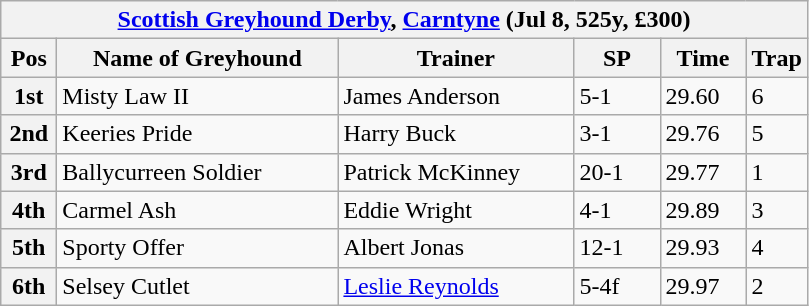<table class="wikitable">
<tr>
<th colspan="6"><a href='#'>Scottish Greyhound Derby</a>, <a href='#'>Carntyne</a> (Jul 8, 525y, £300)</th>
</tr>
<tr>
<th width=30>Pos</th>
<th width=180>Name of Greyhound</th>
<th width=150>Trainer</th>
<th width=50>SP</th>
<th width=50>Time</th>
<th width=30>Trap</th>
</tr>
<tr>
<th>1st</th>
<td>Misty Law II</td>
<td>James Anderson</td>
<td>5-1</td>
<td>29.60</td>
<td>6</td>
</tr>
<tr>
<th>2nd</th>
<td>Keeries Pride</td>
<td>Harry Buck</td>
<td>3-1</td>
<td>29.76</td>
<td>5</td>
</tr>
<tr>
<th>3rd</th>
<td>Ballycurreen Soldier</td>
<td>Patrick McKinney</td>
<td>20-1</td>
<td>29.77</td>
<td>1</td>
</tr>
<tr>
<th>4th</th>
<td>Carmel Ash</td>
<td>Eddie Wright</td>
<td>4-1</td>
<td>29.89</td>
<td>3</td>
</tr>
<tr>
<th>5th</th>
<td>Sporty Offer</td>
<td>Albert Jonas</td>
<td>12-1</td>
<td>29.93</td>
<td>4</td>
</tr>
<tr>
<th>6th</th>
<td>Selsey Cutlet</td>
<td><a href='#'>Leslie Reynolds</a></td>
<td>5-4f</td>
<td>29.97</td>
<td>2</td>
</tr>
</table>
